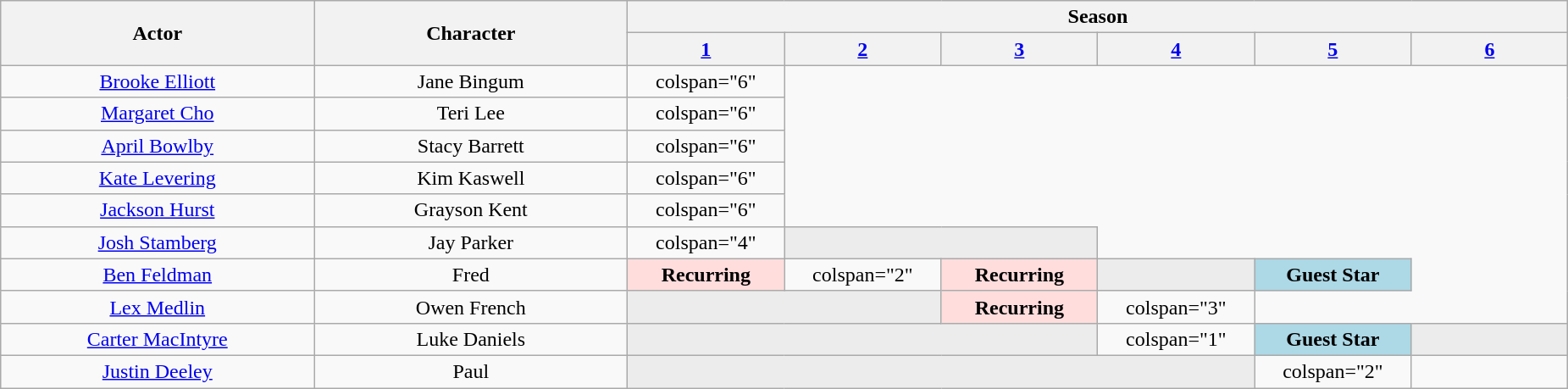<table class="wikitable plainrowheaders" style="text-align:center">
<tr>
<th rowspan="2" width="14%" scope="col">Actor</th>
<th rowspan="2" width="14%" scope="col">Character</th>
<th colspan="6">Season</th>
</tr>
<tr>
<th width="7%" scope="col"><a href='#'>1</a></th>
<th width="7%" scope="col"><a href='#'>2</a></th>
<th width="7%" scope="col"><a href='#'>3</a></th>
<th width="7%" scope="col"><a href='#'>4</a></th>
<th width="7%" scope="col"><a href='#'>5</a></th>
<th width="7%" scope="col"><a href='#'>6</a></th>
</tr>
<tr>
<td><a href='#'>Brooke Elliott</a></td>
<td>Jane Bingum</td>
<td>colspan="6" </td>
</tr>
<tr>
<td><a href='#'>Margaret Cho</a></td>
<td>Teri Lee</td>
<td>colspan="6" </td>
</tr>
<tr>
<td><a href='#'>April Bowlby</a></td>
<td>Stacy Barrett</td>
<td>colspan="6" </td>
</tr>
<tr>
<td><a href='#'>Kate Levering</a></td>
<td>Kim Kaswell</td>
<td>colspan="6" </td>
</tr>
<tr>
<td><a href='#'>Jackson Hurst</a></td>
<td>Grayson Kent</td>
<td>colspan="6" </td>
</tr>
<tr>
<td><a href='#'>Josh Stamberg</a></td>
<td>Jay Parker</td>
<td>colspan="4" </td>
<td colspan="2" style="background: #ececec; color: grey; vertical-align: middle; text-align: center; " class="table-na"></td>
</tr>
<tr>
<td><a href='#'>Ben Feldman</a></td>
<td>Fred</td>
<td style="background: #ffdddd" colspan="1" align="center"><strong>Recurring</strong></td>
<td>colspan="2" </td>
<td style="background: #ffdddd" colspan="1" align="center"><strong>Recurring</strong></td>
<td colspan="1" style="background: #ececec; color: grey; vertical-align: middle; text-align: center; " class="table-na"></td>
<td style="background: #ADD8E6" colspan="1" align="center"><strong>Guest Star</strong></td>
</tr>
<tr>
<td><a href='#'>Lex Medlin</a></td>
<td>Owen French</td>
<td colspan="2" style="background: #ececec; color: grey; vertical-align: middle; text-align: center; " class="table-na"></td>
<td style="background: #ffdddd" colspan="1" align="center"><strong>Recurring</strong></td>
<td>colspan="3" </td>
</tr>
<tr>
<td><a href='#'>Carter MacIntyre</a></td>
<td>Luke Daniels</td>
<td colspan="3" style="background: #ececec; color: grey; vertical-align: middle; text-align: center; " class="table-na"></td>
<td>colspan="1" </td>
<td style="background: #ADD8E6" colspan="1" align="center"><strong>Guest Star</strong></td>
<td colspan="1" style="background: #ececec; color: grey; vertical-align: middle; text-align: center; " class="table-na"></td>
</tr>
<tr>
<td><a href='#'>Justin Deeley</a></td>
<td>Paul</td>
<td colspan="4" style="background: #ececec; color: grey; vertical-align: middle; text-align: center; " class="table-na"></td>
<td>colspan="2" </td>
</tr>
</table>
